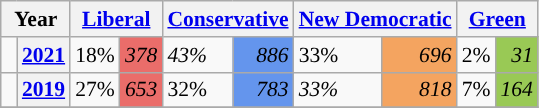<table class="wikitable" style="width:400; font-size:90%; margin-left:1em;">
<tr>
<th colspan="2" scope="col">Year</th>
<th colspan="2" scope="col"><a href='#'>Liberal</a></th>
<th colspan="2" scope="col"><a href='#'>Conservative</a></th>
<th colspan="2" scope="col"><a href='#'>New Democratic</a></th>
<th colspan="2" scope="col"><a href='#'>Green</a></th>
</tr>
<tr>
<td style="width: 0.25em; background-color: "></td>
<th><a href='#'>2021</a></th>
<td>18%</td>
<td style="text-align:right; background:#EA6D6A;"><em>378</em></td>
<td><em>43%</em></td>
<td style="text-align:right; background:#6495ED;"><em>886</em></td>
<td>33%</td>
<td style="text-align:right; background:#F4A460;"><em>696</em></td>
<td>2%</td>
<td style="text-align:right; background:#99C955;"><em>31</em></td>
</tr>
<tr>
<td style="width: 0.25em; background-color: "></td>
<th><a href='#'>2019</a></th>
<td>27%</td>
<td style="text-align:right; background:#EA6D6A;"><em>653</em></td>
<td>32%</td>
<td style="text-align:right; background:#6495ED;"><em>783</em></td>
<td><em>33%</em></td>
<td style="text-align:right; background:#F4A460;"><em>818</em></td>
<td>7%</td>
<td style="text-align:right; background:#99C955;"><em>164</em></td>
</tr>
<tr>
</tr>
</table>
